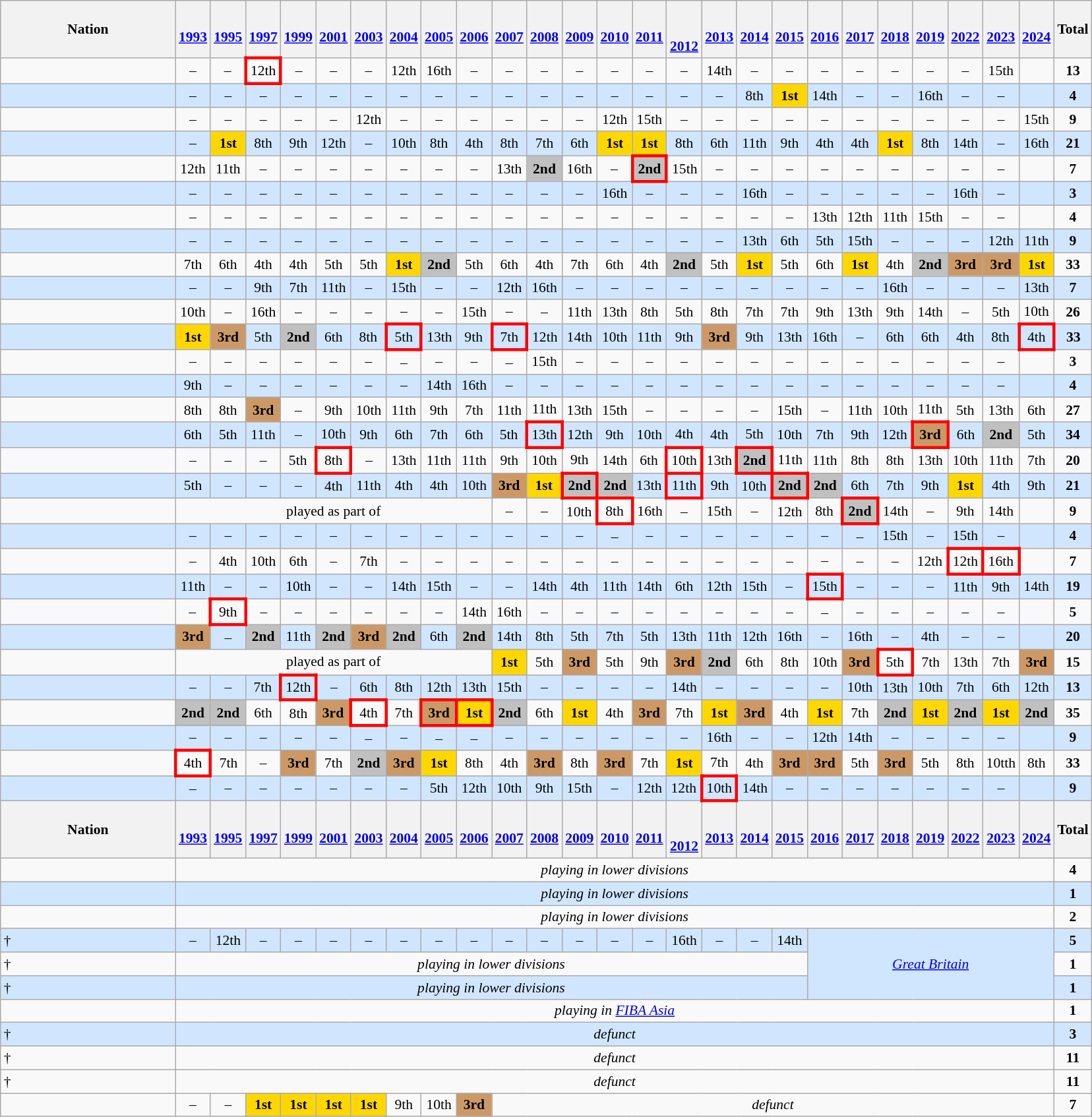<table class="wikitable" style="text-align:center; font-size:90%">
<tr>
<th width=170>Nation</th>
<th><br><a href='#'>1993</a></th>
<th><br><a href='#'>1995</a></th>
<th><br><a href='#'>1997</a></th>
<th><br><a href='#'>1999</a></th>
<th><br><a href='#'>2001</a></th>
<th><br><a href='#'>2003</a></th>
<th><br><a href='#'>2004</a></th>
<th><br><a href='#'>2005</a></th>
<th><br><a href='#'>2006</a></th>
<th><br><a href='#'>2007</a></th>
<th><br><a href='#'>2008</a></th>
<th><br><a href='#'>2009</a></th>
<th><br><a href='#'>2010</a></th>
<th><br><a href='#'>2011</a></th>
<th><br><br><a href='#'>2012</a></th>
<th><br><a href='#'>2013</a></th>
<th><br><a href='#'>2014</a></th>
<th><br><a href='#'>2015</a></th>
<th><br><a href='#'>2016</a></th>
<th><br><a href='#'>2017</a></th>
<th><br><a href='#'>2018</a></th>
<th><br><a href='#'>2019</a></th>
<th><br><a href='#'>2022</a></th>
<th><br><a href='#'>2023</a></th>
<th><br><a href='#'>2024</a></th>
<th>Total</th>
</tr>
<tr>
<td align="left"></td>
<td>–</td>
<td>–</td>
<td style="border: 3px solid red">12th</td>
<td>–</td>
<td>–</td>
<td>–</td>
<td>12th</td>
<td>16th</td>
<td>–</td>
<td>–</td>
<td>–</td>
<td>–</td>
<td>–</td>
<td>–</td>
<td>–</td>
<td>14th</td>
<td>–</td>
<td>–</td>
<td>–</td>
<td>–</td>
<td>–</td>
<td>–</td>
<td>–</td>
<td>15th</td>
<td></td>
<td><strong>13</strong></td>
</tr>
<tr style="background:#D0E6FF;">
<td align="left"></td>
<td>–</td>
<td>–</td>
<td>–</td>
<td>–</td>
<td>–</td>
<td>–</td>
<td>–</td>
<td>–</td>
<td>–</td>
<td>–</td>
<td>–</td>
<td>–</td>
<td>–</td>
<td>–</td>
<td>–</td>
<td>–</td>
<td>8th</td>
<td bgcolor="gold"><strong>1st</strong></td>
<td>14th</td>
<td>–</td>
<td>–</td>
<td>16th</td>
<td>–</td>
<td>–</td>
<td></td>
<td><strong>4</strong></td>
</tr>
<tr>
<td align="left"></td>
<td>–</td>
<td>–</td>
<td>–</td>
<td>–</td>
<td>–</td>
<td>12th</td>
<td>–</td>
<td>–</td>
<td>–</td>
<td>–</td>
<td>–</td>
<td>–</td>
<td>12th</td>
<td>15th</td>
<td>–</td>
<td>–</td>
<td>–</td>
<td>–</td>
<td>–</td>
<td>–</td>
<td>–</td>
<td>–</td>
<td>–</td>
<td>–</td>
<td>15th</td>
<td><strong>9</strong></td>
</tr>
<tr style="background:#D0E6FF;">
<td align="left"></td>
<td>–</td>
<td bgcolor="gold"><strong>1st</strong></td>
<td>8th</td>
<td>9th</td>
<td>12th</td>
<td>–</td>
<td>10th</td>
<td>8th</td>
<td>4th</td>
<td>8th</td>
<td>7th</td>
<td>6th</td>
<td bgcolor="gold"><strong>1st</strong></td>
<td bgcolor="gold"><strong>1st</strong></td>
<td>8th</td>
<td>6th</td>
<td>11th</td>
<td>9th</td>
<td>4th</td>
<td>4th</td>
<td bgcolor="gold"><strong>1st</strong></td>
<td>8th</td>
<td>14th</td>
<td>–</td>
<td>16th</td>
<td><strong>21</strong></td>
</tr>
<tr>
<td align="left"></td>
<td>12th</td>
<td>11th</td>
<td>–</td>
<td>–</td>
<td>–</td>
<td>–</td>
<td>–</td>
<td>–</td>
<td>–</td>
<td>13th</td>
<td bgcolor="silver"><strong>2nd</strong></td>
<td>16th</td>
<td>–</td>
<td style="border: 3px solid red" bgcolor="silver"><strong>2nd</strong></td>
<td>15th</td>
<td>–</td>
<td>–</td>
<td>–</td>
<td>–</td>
<td>–</td>
<td>–</td>
<td>–</td>
<td>–</td>
<td>–</td>
<td></td>
<td><strong>7</strong></td>
</tr>
<tr style="background:#D0E6FF;">
<td align="left"></td>
<td>–</td>
<td>–</td>
<td>–</td>
<td>–</td>
<td>–</td>
<td>–</td>
<td>–</td>
<td>–</td>
<td>–</td>
<td>–</td>
<td>–</td>
<td>–</td>
<td>16th</td>
<td>–</td>
<td>–</td>
<td>–</td>
<td>16th</td>
<td>–</td>
<td>–</td>
<td>–</td>
<td>–</td>
<td>–</td>
<td>16th</td>
<td>–</td>
<td></td>
<td><strong>3</strong></td>
</tr>
<tr>
<td align="left"></td>
<td>–</td>
<td>–</td>
<td>–</td>
<td>–</td>
<td>–</td>
<td>–</td>
<td>–</td>
<td>–</td>
<td>–</td>
<td>–</td>
<td>–</td>
<td>–</td>
<td>–</td>
<td>–</td>
<td>–</td>
<td>–</td>
<td>–</td>
<td>–</td>
<td>13th</td>
<td>12th</td>
<td>11th</td>
<td>15th</td>
<td>–</td>
<td>–</td>
<td></td>
<td><strong>4</strong></td>
</tr>
<tr style="background:#D0E6FF;">
<td align="left"></td>
<td>–</td>
<td 10th>–</td>
<td>–</td>
<td>–</td>
<td>–</td>
<td>–</td>
<td>–</td>
<td>–</td>
<td>–</td>
<td>–</td>
<td>–</td>
<td>–</td>
<td>–</td>
<td>–</td>
<td>–</td>
<td>–</td>
<td>13th</td>
<td>6th</td>
<td>5th</td>
<td>15th</td>
<td>–</td>
<td>–</td>
<td>–</td>
<td>12th</td>
<td>11th</td>
<td><strong>9</strong></td>
</tr>
<tr>
<td align="left"></td>
<td>7th</td>
<td>6th</td>
<td>4th</td>
<td>4th</td>
<td>5th</td>
<td>5th</td>
<td bgcolor="gold"><strong>1st</strong></td>
<td bgcolor="silver"><strong>2nd</strong></td>
<td>5th</td>
<td>6th</td>
<td>4th</td>
<td>7th</td>
<td>6th</td>
<td>4th</td>
<td bgcolor="silver"><strong>2nd</strong></td>
<td>5th</td>
<td bgcolor="gold"><strong>1st</strong></td>
<td>5th</td>
<td>6th</td>
<td bgcolor="gold"><strong>1st</strong></td>
<td>4th</td>
<td bgcolor="silver"><strong>2nd</strong></td>
<td bgcolor=#cc9966><strong>3rd</strong></td>
<td bgcolor=#cc9966><strong>3rd</strong></td>
<td bgcolor="gold"><strong>1st</strong></td>
<td><strong>33</strong></td>
</tr>
<tr style="background:#D0E6FF;">
<td align="left"></td>
<td>–</td>
<td>–</td>
<td>9th</td>
<td>7th</td>
<td>11th</td>
<td>–</td>
<td>15th</td>
<td>–</td>
<td>–</td>
<td>12th</td>
<td>16th</td>
<td>–</td>
<td>–</td>
<td>–</td>
<td>–</td>
<td>–</td>
<td>–</td>
<td>–</td>
<td>–</td>
<td>–</td>
<td>16th</td>
<td>–</td>
<td>–</td>
<td>–</td>
<td>13th</td>
<td><strong>7</strong></td>
</tr>
<tr>
<td align="left"></td>
<td>10th</td>
<td>–</td>
<td>16th</td>
<td>–</td>
<td>–</td>
<td>–</td>
<td>–</td>
<td>–</td>
<td>15th</td>
<td>–</td>
<td>–</td>
<td>11th</td>
<td>13th</td>
<td>8th</td>
<td>5th</td>
<td>8th</td>
<td>7th</td>
<td>7th</td>
<td>9th</td>
<td>13th</td>
<td>9th</td>
<td>14th</td>
<td>–</td>
<td>5th</td>
<td>10th</td>
<td><strong>26</strong></td>
</tr>
<tr style="background:#D0E6FF;">
<td align="left"></td>
<td bgcolor="gold"><strong>1st</strong></td>
<td bgcolor="#cc9966"><strong>3rd</strong></td>
<td>5th</td>
<td bgcolor="silver"><strong>2nd</strong></td>
<td>6th</td>
<td>8th</td>
<td style="border: 3px solid red">5th</td>
<td>13th</td>
<td>9th</td>
<td style="border: 3px solid red">7th</td>
<td>12th</td>
<td>14th</td>
<td>10th</td>
<td>11th</td>
<td>9th</td>
<td bgcolor="#cc9966"><strong>3rd</strong></td>
<td>9th</td>
<td>13th</td>
<td>16th</td>
<td>–</td>
<td>6th</td>
<td>6th</td>
<td>4th</td>
<td>8th</td>
<td style="border: 3px solid red">4th</td>
<td><strong>33</strong></td>
</tr>
<tr>
<td align="left"></td>
<td>–</td>
<td>–</td>
<td>–</td>
<td>–</td>
<td>–</td>
<td>–</td>
<td>–</td>
<td>–</td>
<td>–</td>
<td>–</td>
<td>15th</td>
<td>–</td>
<td>–</td>
<td>–</td>
<td>–</td>
<td>–</td>
<td>–</td>
<td>–</td>
<td>–</td>
<td>–</td>
<td>–</td>
<td>–</td>
<td>–</td>
<td>–</td>
<td></td>
<td><strong>3</strong></td>
</tr>
<tr style="background:#D0E6FF;">
<td align="left"></td>
<td>9th</td>
<td>–</td>
<td>–</td>
<td>–</td>
<td>–</td>
<td>–</td>
<td>–</td>
<td>14th</td>
<td>16th</td>
<td>–</td>
<td>–</td>
<td>–</td>
<td>–</td>
<td>–</td>
<td>–</td>
<td>–</td>
<td>–</td>
<td>–</td>
<td>–</td>
<td>–</td>
<td>–</td>
<td>–</td>
<td>–</td>
<td>–</td>
<td></td>
<td><strong>4</strong></td>
</tr>
<tr>
<td align="left"></td>
<td>8th</td>
<td>8th</td>
<td bgcolor="#cc9966"><strong>3rd</strong></td>
<td>–</td>
<td>9th</td>
<td>10th</td>
<td>11th</td>
<td>9th</td>
<td>7th</td>
<td>11th</td>
<td>11th</td>
<td>13th</td>
<td>15th</td>
<td>–</td>
<td>–</td>
<td>–</td>
<td>–</td>
<td>15th</td>
<td>–</td>
<td>11th</td>
<td>10th</td>
<td>11th</td>
<td>5th</td>
<td>13th</td>
<td>6th</td>
<td><strong>27</strong></td>
</tr>
<tr style="background:#D0E6FF;">
<td align="left"></td>
<td>6th</td>
<td>5th</td>
<td>11th</td>
<td>–</td>
<td>10th</td>
<td>9th</td>
<td>6th</td>
<td>7th</td>
<td>6th</td>
<td>5th</td>
<td style="border: 3px solid red">13th</td>
<td>12th</td>
<td>9th</td>
<td>10th</td>
<td>4th</td>
<td>4th</td>
<td>5th</td>
<td>10th</td>
<td>7th</td>
<td>9th</td>
<td>12th</td>
<td style="border: 3px solid red" bgcolor="#cc9966"><strong>3rd</strong></td>
<td>6th</td>
<td bgcolor="silver"><strong>2nd</strong></td>
<td>5th</td>
<td><strong>34</strong></td>
</tr>
<tr>
<td align="left"></td>
<td>–</td>
<td>–</td>
<td>–</td>
<td>5th</td>
<td style="border: 3px solid red">8th</td>
<td>–</td>
<td>13th</td>
<td>11th</td>
<td>11th</td>
<td>9th</td>
<td>10th</td>
<td>9th</td>
<td>14th</td>
<td>6th</td>
<td style="border: 3px solid red">10th</td>
<td>13th</td>
<td style="border: 3px solid red" bgcolor="silver"><strong>2nd</strong></td>
<td>11th</td>
<td>11th</td>
<td>8th</td>
<td>8th</td>
<td>13th</td>
<td>10th</td>
<td>11th</td>
<td>7th</td>
<td><strong>20</strong></td>
</tr>
<tr style="background:#D0E6FF;">
<td align="left"></td>
<td>5th</td>
<td>–</td>
<td>–</td>
<td>–</td>
<td>4th</td>
<td>11th</td>
<td>4th</td>
<td>4th</td>
<td>10th</td>
<td bgcolor="#cc9966"><strong>3rd</strong></td>
<td bgcolor="gold"><strong>1st</strong></td>
<td style="border: 3px solid red" bgcolor="silver"><strong>2nd</strong></td>
<td bgcolor="silver"><strong>2nd</strong></td>
<td>13th</td>
<td style="border: 3px solid red">11th</td>
<td>9th</td>
<td>10th</td>
<td style="border: 3px solid red" bgcolor="silver"><strong>2nd</strong></td>
<td bgcolor="silver"><strong>2nd</strong></td>
<td>6th</td>
<td>7th</td>
<td>9th</td>
<td bgcolor="gold"><strong>1st</strong></td>
<td>4th</td>
<td>9th</td>
<td><strong>21</strong></td>
</tr>
<tr>
<td align="left"></td>
<td colspan="9">played as part of </td>
<td>–</td>
<td>–</td>
<td>10th</td>
<td style="border: 3px solid red">8th</td>
<td>16th</td>
<td>–</td>
<td>15th</td>
<td>–</td>
<td>12th</td>
<td>8th</td>
<td style="border: 3px solid red" bgcolor="silver"><strong>2nd</strong></td>
<td>14th</td>
<td>–</td>
<td>9th</td>
<td>14th</td>
<td></td>
<td><strong>9</strong></td>
</tr>
<tr style="background:#D0E6FF;">
<td align="left"></td>
<td>–</td>
<td>–</td>
<td>–</td>
<td>–</td>
<td>–</td>
<td>–</td>
<td>–</td>
<td>–</td>
<td>–</td>
<td>–</td>
<td>–</td>
<td>–</td>
<td>–</td>
<td>–</td>
<td>–</td>
<td>–</td>
<td>–</td>
<td>–</td>
<td>–</td>
<td>–</td>
<td>15th</td>
<td>–</td>
<td>15th</td>
<td>–</td>
<td></td>
<td><strong>4</strong></td>
</tr>
<tr>
<td align="left"></td>
<td>–</td>
<td>4th</td>
<td>10th</td>
<td>6th</td>
<td>–</td>
<td>7th</td>
<td>–</td>
<td>–</td>
<td>–</td>
<td>–</td>
<td>–</td>
<td>–</td>
<td>–</td>
<td>–</td>
<td>–</td>
<td>–</td>
<td>–</td>
<td>–</td>
<td>–</td>
<td>–</td>
<td>–</td>
<td>12th</td>
<td style="border: 3px solid red">12th</td>
<td style="border: 3px solid red">16th</td>
<td></td>
<td><strong>7</strong></td>
</tr>
<tr style="background:#D0E6FF;">
<td align="left"></td>
<td>11th</td>
<td>–</td>
<td>–</td>
<td>10th</td>
<td>–</td>
<td>–</td>
<td>14th</td>
<td>15th</td>
<td>–</td>
<td>–</td>
<td>14th</td>
<td>4th</td>
<td>11th</td>
<td>14th</td>
<td>6th</td>
<td>12th</td>
<td>15th</td>
<td>–</td>
<td style="border: 3px solid red">15th</td>
<td>–</td>
<td>–</td>
<td>–</td>
<td>11th</td>
<td>9th</td>
<td>14th</td>
<td><strong>19</strong></td>
</tr>
<tr>
<td align="left"></td>
<td>–</td>
<td style="border: 3px solid red">9th</td>
<td>–</td>
<td>–</td>
<td>–</td>
<td>–</td>
<td>–</td>
<td>–</td>
<td>14th</td>
<td>16th</td>
<td>–</td>
<td>–</td>
<td>–</td>
<td>–</td>
<td>–</td>
<td>–</td>
<td>–</td>
<td>–</td>
<td>–</td>
<td>–</td>
<td>–</td>
<td>–</td>
<td>–</td>
<td>–</td>
<td></td>
<td><strong>5</strong></td>
</tr>
<tr style="background:#D0E6FF;">
<td align="left"></td>
<td bgcolor="#cc9966"><strong>3rd</strong></td>
<td>–</td>
<td bgcolor="silver"><strong>2nd</strong></td>
<td>11th</td>
<td bgcolor="silver"><strong>2nd</strong></td>
<td bgcolor="#cc9966"><strong>3rd</strong></td>
<td bgcolor="silver"><strong>2nd</strong></td>
<td>6th</td>
<td bgcolor="silver"><strong>2nd</strong></td>
<td>14th</td>
<td>8th</td>
<td>5th</td>
<td>7th</td>
<td>5th</td>
<td>13th</td>
<td>11th</td>
<td>12th</td>
<td>16th</td>
<td>–</td>
<td>16th</td>
<td>–</td>
<td>4th</td>
<td>–</td>
<td>–</td>
<td></td>
<td><strong>20</strong></td>
</tr>
<tr>
<td align="left"></td>
<td colspan="9">played as part of </td>
<td bgcolor="gold"><strong>1st</strong></td>
<td>5th</td>
<td bgcolor="#cc9966"><strong>3rd</strong></td>
<td>5th</td>
<td>9th</td>
<td bgcolor="#cc9966"><strong>3rd</strong></td>
<td bgcolor="silver"><strong>2nd</strong></td>
<td>6th</td>
<td>8th</td>
<td>10th</td>
<td bgcolor="#cc9966"><strong>3rd</strong></td>
<td style="border: 3px solid red">5th</td>
<td>7th</td>
<td>13th</td>
<td>7th</td>
<td bgcolor="#cc9966"><strong>3rd</strong></td>
<td><strong>15</strong></td>
</tr>
<tr style="background:#D0E6FF;">
<td align="left"></td>
<td>–</td>
<td>–</td>
<td>7th</td>
<td style="border: 3px solid red">12th</td>
<td>–</td>
<td>6th</td>
<td>8th</td>
<td>12th</td>
<td>13th</td>
<td>15th</td>
<td>–</td>
<td>–</td>
<td>–</td>
<td>–</td>
<td>14th</td>
<td>–</td>
<td>–</td>
<td>–</td>
<td>–</td>
<td>10th</td>
<td>13th</td>
<td>10th</td>
<td>7th</td>
<td>6th</td>
<td>12th</td>
<td><strong>13</strong></td>
</tr>
<tr>
<td align="left"></td>
<td bgcolor="silver"><strong>2nd</strong></td>
<td bgcolor="silver"><strong>2nd</strong></td>
<td>6th</td>
<td>8th</td>
<td bgcolor="#cc9966"><strong>3rd</strong></td>
<td style="border: 3px solid red">4th</td>
<td>7th</td>
<td style="border: 3px solid red" bgcolor="#cc9966"><strong>3rd</strong></td>
<td style="border: 3px solid red" bgcolor="gold"><strong>1st</strong></td>
<td bgcolor="silver"><strong>2nd</strong></td>
<td>6th</td>
<td bgcolor="gold"><strong>1st</strong></td>
<td>4th</td>
<td bgcolor="#cc9966"><strong>3rd</strong></td>
<td>7th</td>
<td bgcolor="gold"><strong>1st</strong></td>
<td bgcolor="#cc9966"><strong>3rd</strong></td>
<td>4th</td>
<td bgcolor="gold"><strong>1st</strong></td>
<td>7th</td>
<td bgcolor="silver"><strong>2nd</strong></td>
<td bgcolor="gold"><strong>1st</strong></td>
<td bgcolor="silver"><strong>2nd</strong></td>
<td bgcolor="gold"><strong>1st</strong></td>
<td bgcolor="silver"><strong>2nd</strong></td>
<td><strong>35</strong></td>
</tr>
<tr style="background:#D0E6FF;">
<td align="left"></td>
<td>–</td>
<td>–</td>
<td>–</td>
<td>–</td>
<td>–</td>
<td>–</td>
<td>–</td>
<td>–</td>
<td>–</td>
<td>–</td>
<td>–</td>
<td>–</td>
<td>–</td>
<td>–</td>
<td>–</td>
<td>16th</td>
<td>–</td>
<td>–</td>
<td>12th</td>
<td>14th</td>
<td>–</td>
<td>–</td>
<td>–</td>
<td>–</td>
<td></td>
<td><strong>9</strong></td>
</tr>
<tr>
<td align="left"></td>
<td style="border: 3px solid red">4th</td>
<td>7th</td>
<td>–</td>
<td bgcolor="#cc9966"><strong>3rd</strong></td>
<td>7th</td>
<td bgcolor="silver"><strong>2nd</strong></td>
<td bgcolor="#cc9966"><strong>3rd</strong></td>
<td bgcolor="gold"><strong>1st</strong></td>
<td>8th</td>
<td>4th</td>
<td bgcolor="#cc9966"><strong>3rd</strong></td>
<td>8th</td>
<td bgcolor="#cc9966"><strong>3rd</strong></td>
<td>7th</td>
<td bgcolor="gold"><strong>1st</strong></td>
<td>7th</td>
<td>4th</td>
<td bgcolor="#cc9966"><strong>3rd</strong></td>
<td bgcolor="#cc9966"><strong>3rd</strong></td>
<td>5th</td>
<td bgcolor="#cc9966"><strong>3rd</strong></td>
<td>5th</td>
<td>8th</td>
<td>10tth</td>
<td>8th</td>
<td><strong>33</strong></td>
</tr>
<tr style="background:#D0E6FF;">
<td align="left"></td>
<td>–</td>
<td>–</td>
<td>–</td>
<td>–</td>
<td>–</td>
<td>–</td>
<td>–</td>
<td>5th</td>
<td>12th</td>
<td>10th</td>
<td>9th</td>
<td>15th</td>
<td>–</td>
<td>12th</td>
<td>12th</td>
<td style="border: 3px solid red">10th</td>
<td>14th</td>
<td>–</td>
<td>–</td>
<td>–</td>
<td>–</td>
<td>–</td>
<td>–</td>
<td>–</td>
<td></td>
<td><strong>9</strong></td>
</tr>
<tr>
<th>Nation</th>
<th><br><a href='#'>1993</a></th>
<th><br><a href='#'>1995</a></th>
<th><br><a href='#'>1997</a></th>
<th><br><a href='#'>1999</a></th>
<th><br><a href='#'>2001</a></th>
<th><br><a href='#'>2003</a></th>
<th><br><a href='#'>2004</a></th>
<th><br><a href='#'>2005</a></th>
<th><br><a href='#'>2006</a></th>
<th><br><a href='#'>2007</a></th>
<th><br><a href='#'>2008</a></th>
<th><br><a href='#'>2009</a></th>
<th><br><a href='#'>2010</a></th>
<th><br><a href='#'>2011</a></th>
<th><br><br><a href='#'>2012</a></th>
<th><br><a href='#'>2013</a></th>
<th><br><a href='#'>2014</a></th>
<th><br><a href='#'>2015</a></th>
<th><br><a href='#'>2016</a></th>
<th><br><a href='#'>2017</a></th>
<th><br><a href='#'>2018</a></th>
<th><br><a href='#'>2019</a></th>
<th><br><a href='#'>2022</a></th>
<th><br><a href='#'>2023</a></th>
<th><br><a href='#'>2024</a></th>
<th><strong>Total</strong></th>
</tr>
<tr>
<td align="left"></td>
<td colspan="25"><em>playing in lower divisions</em></td>
<td><strong>4</strong></td>
</tr>
<tr style="background:#D0E6FF;">
<td align="left"></td>
<td colspan="25"><em>playing in lower divisions</em></td>
<td><strong>1</strong></td>
</tr>
<tr>
<td align="left"></td>
<td colspan="25"><em>playing in lower divisions</em></td>
<td><strong>2</strong></td>
</tr>
<tr style="background:#D0E6FF;">
<td align="left"><em></em>  †</td>
<td>–</td>
<td>12th</td>
<td>–</td>
<td>–</td>
<td>–</td>
<td>–</td>
<td>–</td>
<td>–</td>
<td>–</td>
<td>–</td>
<td>–</td>
<td>–</td>
<td>–</td>
<td>–</td>
<td>16th</td>
<td>–</td>
<td>–</td>
<td>14th</td>
<td colspan="7" rowspan="3"> <a href='#'><em>Great Britain</em></a></td>
<td><strong>5</strong></td>
</tr>
<tr>
<td align="left"><em></em>  †</td>
<td colspan="18"><em>playing in lower divisions</em></td>
<td><strong>1</strong></td>
</tr>
<tr style="background:#D0E6FF;">
<td align="left"><em></em>  †</td>
<td colspan="18"><em>playing in lower divisions</em></td>
<td><strong>1</strong></td>
</tr>
<tr>
<td align=left></td>
<td colspan="25"><em>playing in <a href='#'>FIBA Asia</a></em></td>
<td><strong>1</strong></td>
</tr>
<tr style="background:#D0E6FF;">
<td align=left><em></em>  †</td>
<td colspan="25"><em>defunct</em></td>
<td><strong>3</strong></td>
</tr>
<tr>
<td align=left><em></em>  †</td>
<td colspan="25"><em>defunct</em></td>
<td><strong>11</strong></td>
</tr>
<tr -style="background:#D0E6FF;">
<td align=left><em></em>  †</td>
<td colspan="25"><em>defunct</em></td>
<td><strong>11</strong></td>
</tr>
<tr>
<td align=left><em></em></td>
<td>–</td>
<td>–</td>
<td bgcolor=gold><strong>1st</strong></td>
<td bgcolor=gold><strong>1st</strong></td>
<td bgcolor=gold><strong>1st</strong></td>
<td bgcolor=gold><strong>1st</strong></td>
<td>9th</td>
<td>10th</td>
<td bgcolor=#cc9966><strong>3rd</strong></td>
<td colspan="16"><em>defunct</em></td>
<td><strong>7</strong></td>
</tr>
</table>
